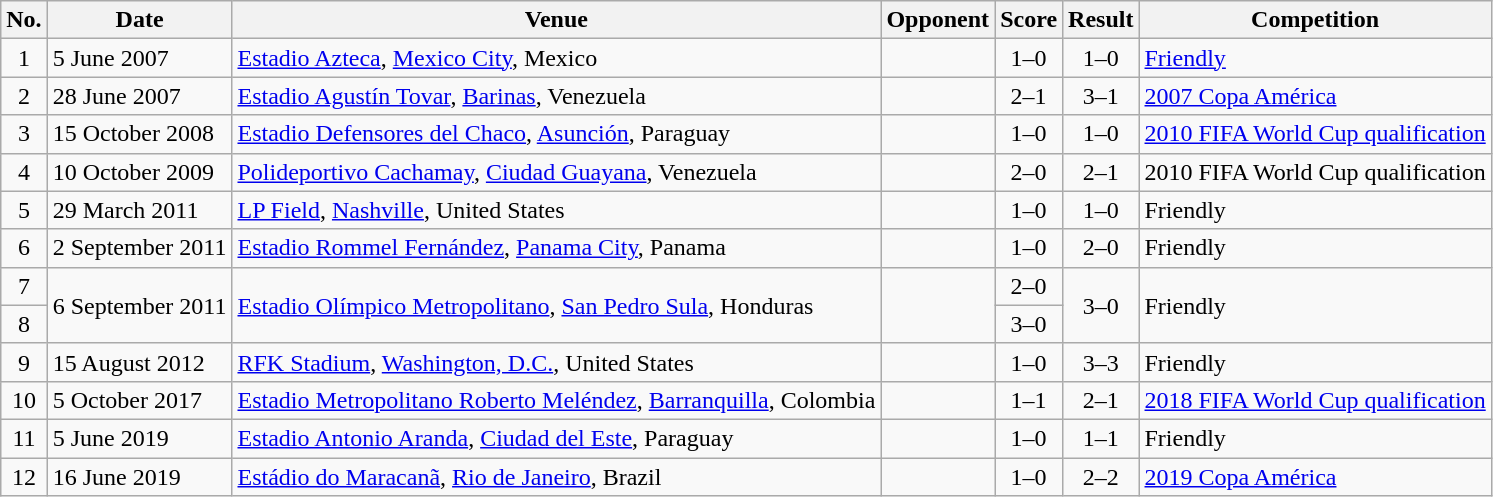<table class="wikitable sortable">
<tr>
<th scope="col">No.</th>
<th scope="col">Date</th>
<th scope="col">Venue</th>
<th scope="col">Opponent</th>
<th scope="col">Score</th>
<th scope="col">Result</th>
<th scope="col">Competition</th>
</tr>
<tr>
<td style="text-align:center">1</td>
<td>5 June 2007</td>
<td><a href='#'>Estadio Azteca</a>, <a href='#'>Mexico City</a>, Mexico</td>
<td></td>
<td style="text-align:center">1–0</td>
<td style="text-align:center">1–0</td>
<td><a href='#'>Friendly</a></td>
</tr>
<tr>
<td style="text-align:center">2</td>
<td>28 June 2007</td>
<td><a href='#'>Estadio Agustín Tovar</a>, <a href='#'>Barinas</a>, Venezuela</td>
<td></td>
<td style="text-align:center">2–1</td>
<td style="text-align:center">3–1</td>
<td><a href='#'>2007 Copa América</a></td>
</tr>
<tr>
<td style="text-align:center">3</td>
<td>15 October 2008</td>
<td><a href='#'>Estadio Defensores del Chaco</a>, <a href='#'>Asunción</a>, Paraguay</td>
<td></td>
<td style="text-align:center">1–0</td>
<td style="text-align:center">1–0</td>
<td><a href='#'>2010 FIFA World Cup qualification</a></td>
</tr>
<tr>
<td style="text-align:center">4</td>
<td>10 October 2009</td>
<td><a href='#'>Polideportivo Cachamay</a>, <a href='#'>Ciudad Guayana</a>, Venezuela</td>
<td></td>
<td style="text-align:center">2–0</td>
<td style="text-align:center">2–1</td>
<td>2010 FIFA World Cup qualification</td>
</tr>
<tr>
<td style="text-align:center">5</td>
<td>29 March 2011</td>
<td><a href='#'>LP Field</a>, <a href='#'>Nashville</a>, United States</td>
<td></td>
<td style="text-align:center">1–0</td>
<td style="text-align:center">1–0</td>
<td>Friendly</td>
</tr>
<tr>
<td style="text-align:center">6</td>
<td>2 September 2011</td>
<td><a href='#'>Estadio Rommel Fernández</a>, <a href='#'>Panama City</a>, Panama</td>
<td></td>
<td style="text-align:center">1–0</td>
<td style="text-align:center">2–0</td>
<td>Friendly</td>
</tr>
<tr>
<td style="text-align:center">7</td>
<td rowspan="2">6 September 2011</td>
<td rowspan="2"><a href='#'>Estadio Olímpico Metropolitano</a>, <a href='#'>San Pedro Sula</a>, Honduras</td>
<td rowspan="2"></td>
<td style="text-align:center">2–0</td>
<td rowspan="2" style="text-align:center">3–0</td>
<td rowspan="2">Friendly</td>
</tr>
<tr>
<td style="text-align:center">8</td>
<td style="text-align:center">3–0</td>
</tr>
<tr>
<td style="text-align:center">9</td>
<td>15 August 2012</td>
<td><a href='#'>RFK Stadium</a>, <a href='#'>Washington, D.C.</a>, United States</td>
<td></td>
<td style="text-align:center">1–0</td>
<td style="text-align:center">3–3</td>
<td>Friendly</td>
</tr>
<tr>
<td style="text-align:center">10</td>
<td>5 October 2017</td>
<td><a href='#'>Estadio Metropolitano Roberto Meléndez</a>, <a href='#'>Barranquilla</a>, Colombia</td>
<td></td>
<td style="text-align:center">1–1</td>
<td style="text-align:center">2–1</td>
<td><a href='#'>2018 FIFA World Cup qualification</a></td>
</tr>
<tr>
<td style="text-align:center">11</td>
<td>5 June 2019</td>
<td><a href='#'>Estadio Antonio Aranda</a>, <a href='#'>Ciudad del Este</a>, Paraguay</td>
<td></td>
<td style="text-align:center">1–0</td>
<td style="text-align:center">1–1</td>
<td>Friendly</td>
</tr>
<tr>
<td style="text-align:center">12</td>
<td>16 June 2019</td>
<td><a href='#'>Estádio do Maracanã</a>, <a href='#'>Rio de Janeiro</a>, Brazil</td>
<td></td>
<td style="text-align:center">1–0</td>
<td style="text-align:center">2–2</td>
<td><a href='#'>2019 Copa América</a></td>
</tr>
</table>
